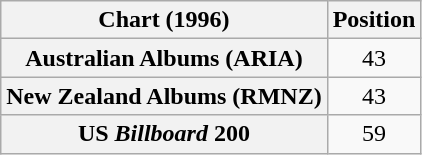<table class="wikitable plainrowheaders sortable" style="text-align:center">
<tr>
<th scope="col">Chart (1996)</th>
<th scope="col">Position</th>
</tr>
<tr>
<th scope="row">Australian Albums (ARIA)</th>
<td>43</td>
</tr>
<tr>
<th scope="row">New Zealand Albums (RMNZ)</th>
<td>43</td>
</tr>
<tr>
<th scope="row">US <em>Billboard</em> 200</th>
<td>59</td>
</tr>
</table>
